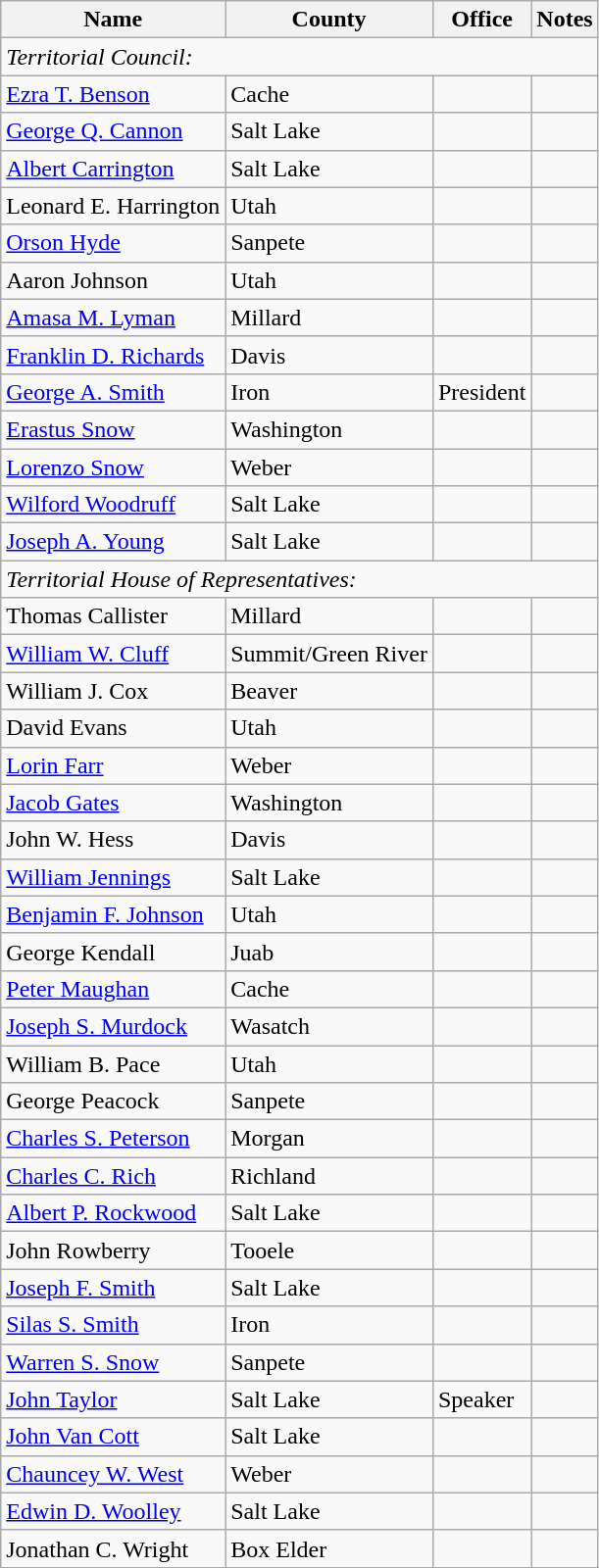<table class="wikitable">
<tr>
<th>Name</th>
<th>County</th>
<th>Office</th>
<th>Notes</th>
</tr>
<tr>
<td colspan=8><em>Territorial Council:</em></td>
</tr>
<tr>
<td><a href='#'>Ezra T. Benson</a></td>
<td>Cache</td>
<td></td>
<td></td>
</tr>
<tr>
<td><a href='#'>George Q. Cannon</a></td>
<td>Salt Lake</td>
<td></td>
<td></td>
</tr>
<tr>
<td><a href='#'>Albert Carrington</a></td>
<td>Salt Lake</td>
<td></td>
<td></td>
</tr>
<tr>
<td>Leonard E. Harrington</td>
<td>Utah</td>
<td></td>
<td></td>
</tr>
<tr>
<td><a href='#'>Orson Hyde</a></td>
<td>Sanpete</td>
<td></td>
<td></td>
</tr>
<tr>
<td>Aaron Johnson</td>
<td>Utah</td>
<td></td>
<td></td>
</tr>
<tr>
<td><a href='#'>Amasa M. Lyman</a></td>
<td>Millard</td>
<td></td>
<td></td>
</tr>
<tr>
<td><a href='#'>Franklin D. Richards</a></td>
<td>Davis</td>
<td></td>
<td></td>
</tr>
<tr>
<td><a href='#'>George A. Smith</a></td>
<td>Iron</td>
<td>President</td>
<td></td>
</tr>
<tr>
<td><a href='#'>Erastus Snow</a></td>
<td>Washington</td>
<td></td>
<td></td>
</tr>
<tr>
<td><a href='#'>Lorenzo Snow</a></td>
<td>Weber</td>
<td></td>
<td></td>
</tr>
<tr>
<td><a href='#'>Wilford Woodruff</a></td>
<td>Salt Lake</td>
<td></td>
<td></td>
</tr>
<tr>
<td><a href='#'>Joseph A. Young</a></td>
<td>Salt Lake</td>
<td></td>
<td></td>
</tr>
<tr>
<td colspan=8><em>Territorial House of Representatives:</em></td>
</tr>
<tr>
<td>Thomas Callister</td>
<td>Millard</td>
<td></td>
<td></td>
</tr>
<tr>
<td><a href='#'>William W. Cluff</a></td>
<td>Summit/Green River</td>
<td></td>
<td></td>
</tr>
<tr>
<td>William J. Cox</td>
<td>Beaver</td>
<td></td>
<td></td>
</tr>
<tr>
<td>David Evans</td>
<td>Utah</td>
<td></td>
<td></td>
</tr>
<tr>
<td><a href='#'>Lorin Farr</a></td>
<td>Weber</td>
<td></td>
<td></td>
</tr>
<tr>
<td><a href='#'>Jacob Gates</a></td>
<td>Washington</td>
<td></td>
<td></td>
</tr>
<tr>
<td>John W. Hess</td>
<td>Davis</td>
<td></td>
<td></td>
</tr>
<tr>
<td><a href='#'>William Jennings</a></td>
<td>Salt Lake</td>
<td></td>
<td></td>
</tr>
<tr>
<td><a href='#'>Benjamin F. Johnson</a></td>
<td>Utah</td>
<td></td>
<td></td>
</tr>
<tr>
<td>George Kendall</td>
<td>Juab</td>
<td></td>
<td></td>
</tr>
<tr>
<td><a href='#'>Peter Maughan</a></td>
<td>Cache</td>
<td></td>
<td></td>
</tr>
<tr>
<td><a href='#'>Joseph S. Murdock</a></td>
<td>Wasatch</td>
<td></td>
<td></td>
</tr>
<tr>
<td>William B. Pace</td>
<td>Utah</td>
<td></td>
<td></td>
</tr>
<tr>
<td>George Peacock</td>
<td>Sanpete</td>
<td></td>
<td></td>
</tr>
<tr>
<td><a href='#'>Charles S. Peterson</a></td>
<td>Morgan</td>
<td></td>
<td></td>
</tr>
<tr>
<td><a href='#'>Charles C. Rich</a></td>
<td>Richland</td>
<td></td>
<td></td>
</tr>
<tr>
<td><a href='#'>Albert P. Rockwood</a></td>
<td>Salt Lake</td>
<td></td>
<td></td>
</tr>
<tr>
<td>John Rowberry</td>
<td>Tooele</td>
<td></td>
<td></td>
</tr>
<tr>
<td><a href='#'>Joseph F. Smith</a></td>
<td>Salt Lake</td>
<td></td>
<td></td>
</tr>
<tr>
<td><a href='#'>Silas S. Smith</a></td>
<td>Iron</td>
<td></td>
<td></td>
</tr>
<tr>
<td><a href='#'>Warren S. Snow</a></td>
<td>Sanpete</td>
<td></td>
<td></td>
</tr>
<tr>
<td><a href='#'>John Taylor</a></td>
<td>Salt Lake</td>
<td>Speaker</td>
<td></td>
</tr>
<tr>
<td><a href='#'>John Van Cott</a></td>
<td>Salt Lake</td>
<td></td>
<td></td>
</tr>
<tr>
<td><a href='#'>Chauncey W. West</a></td>
<td>Weber</td>
<td></td>
<td></td>
</tr>
<tr>
<td><a href='#'>Edwin D. Woolley</a></td>
<td>Salt Lake</td>
<td></td>
<td></td>
</tr>
<tr>
<td>Jonathan C. Wright</td>
<td>Box Elder</td>
<td></td>
<td></td>
</tr>
<tr>
</tr>
</table>
